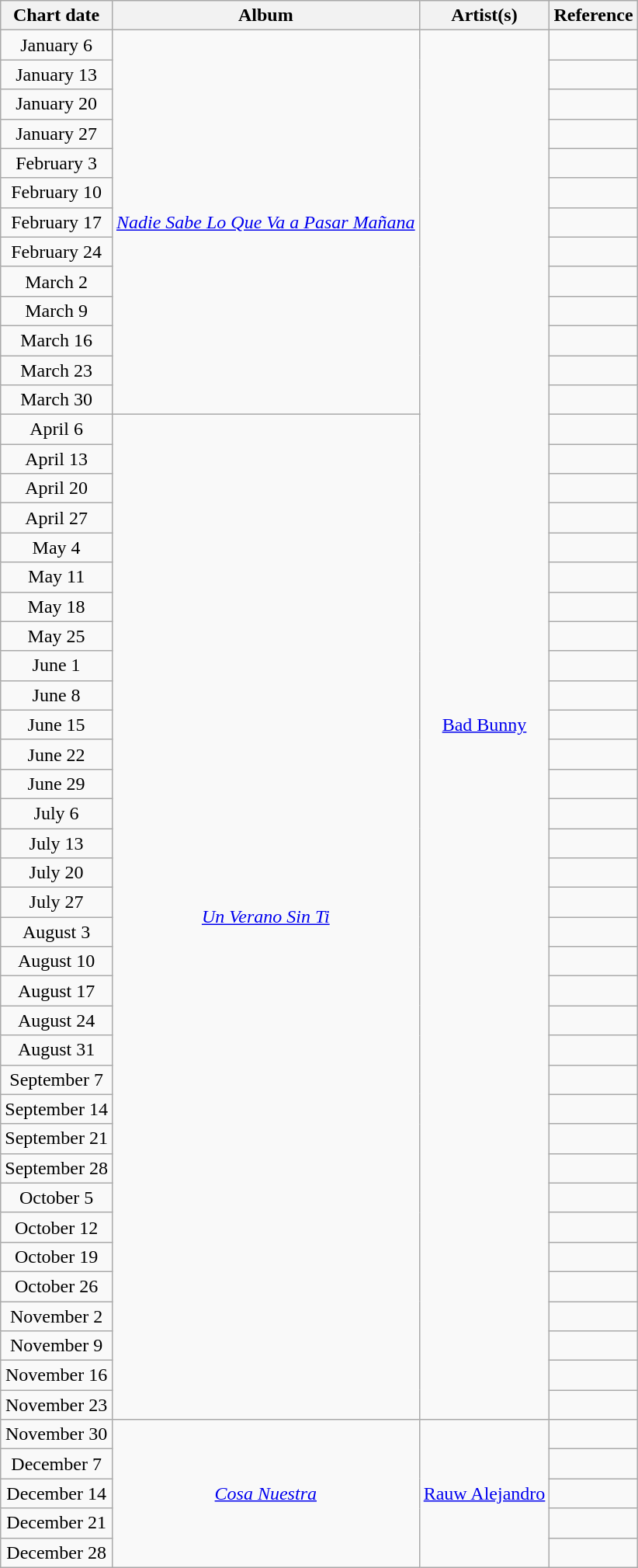<table class="wikitable" border="1" style="text-align: center">
<tr>
<th>Chart date</th>
<th>Album</th>
<th>Artist(s)</th>
<th class="unsortable">Reference</th>
</tr>
<tr>
<td>January 6</td>
<td rowspan="13"><em><a href='#'>Nadie Sabe Lo Que Va a Pasar Mañana</a></em></td>
<td rowspan=47><a href='#'>Bad Bunny</a></td>
<td></td>
</tr>
<tr>
<td>January 13</td>
<td></td>
</tr>
<tr>
<td>January 20</td>
<td></td>
</tr>
<tr>
<td>January 27</td>
<td></td>
</tr>
<tr>
<td>February 3</td>
<td></td>
</tr>
<tr>
<td>February 10</td>
<td></td>
</tr>
<tr>
<td>February 17</td>
<td></td>
</tr>
<tr>
<td>February 24</td>
<td></td>
</tr>
<tr>
<td>March 2</td>
<td></td>
</tr>
<tr>
<td>March 9</td>
<td></td>
</tr>
<tr>
<td>March 16</td>
<td></td>
</tr>
<tr>
<td>March 23</td>
<td></td>
</tr>
<tr>
<td>March 30</td>
<td></td>
</tr>
<tr>
<td>April 6</td>
<td rowspan="34"><em><a href='#'>Un Verano Sin Ti</a></em></td>
<td></td>
</tr>
<tr>
<td>April 13</td>
<td></td>
</tr>
<tr>
<td>April 20</td>
<td></td>
</tr>
<tr>
<td>April 27</td>
<td></td>
</tr>
<tr>
<td>May 4</td>
<td></td>
</tr>
<tr>
<td>May 11</td>
<td></td>
</tr>
<tr>
<td>May 18</td>
<td></td>
</tr>
<tr>
<td>May 25</td>
<td></td>
</tr>
<tr>
<td>June 1</td>
<td></td>
</tr>
<tr>
<td>June 8</td>
<td></td>
</tr>
<tr>
<td>June 15</td>
<td></td>
</tr>
<tr>
<td>June 22</td>
<td></td>
</tr>
<tr>
<td>June 29</td>
<td></td>
</tr>
<tr>
<td>July 6</td>
<td></td>
</tr>
<tr>
<td>July 13</td>
<td></td>
</tr>
<tr>
<td>July 20</td>
<td></td>
</tr>
<tr>
<td>July 27</td>
<td></td>
</tr>
<tr>
<td>August 3</td>
<td></td>
</tr>
<tr>
<td>August 10</td>
<td></td>
</tr>
<tr>
<td>August 17</td>
<td></td>
</tr>
<tr>
<td>August 24</td>
<td></td>
</tr>
<tr>
<td>August 31</td>
<td></td>
</tr>
<tr>
<td>September 7</td>
<td></td>
</tr>
<tr>
<td>September 14</td>
<td></td>
</tr>
<tr>
<td>September 21</td>
<td></td>
</tr>
<tr>
<td>September 28</td>
<td></td>
</tr>
<tr>
<td>October 5</td>
<td></td>
</tr>
<tr>
<td>October 12</td>
<td></td>
</tr>
<tr>
<td>October 19</td>
<td></td>
</tr>
<tr>
<td>October 26</td>
<td></td>
</tr>
<tr>
<td>November 2</td>
<td></td>
</tr>
<tr>
<td>November 9</td>
<td></td>
</tr>
<tr>
<td>November 16</td>
<td></td>
</tr>
<tr>
<td>November 23</td>
<td></td>
</tr>
<tr>
<td>November 30</td>
<td rowspan=5><em><a href='#'>Cosa Nuestra</a></em></td>
<td rowspan=5><a href='#'>Rauw Alejandro</a></td>
<td></td>
</tr>
<tr>
<td>December 7</td>
<td></td>
</tr>
<tr>
<td>December 14</td>
<td></td>
</tr>
<tr>
<td>December 21</td>
<td></td>
</tr>
<tr>
<td>December 28</td>
<td></td>
</tr>
</table>
